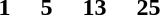<table>
<tr align="center" valign="top">
<th>1</th>
<th>   </th>
<th>5</th>
<th>   </th>
<th>13</th>
<th>   </th>
<th>25</th>
</tr>
<tr align="center" valign="middle" style="line-height: 0;">
<td></td>
<td>   </td>
<td><br><br></td>
<td>   </td>
<td><br><br><br><br></td>
<td>   </td>
<td><br><br><br><br><br><br></td>
</tr>
</table>
